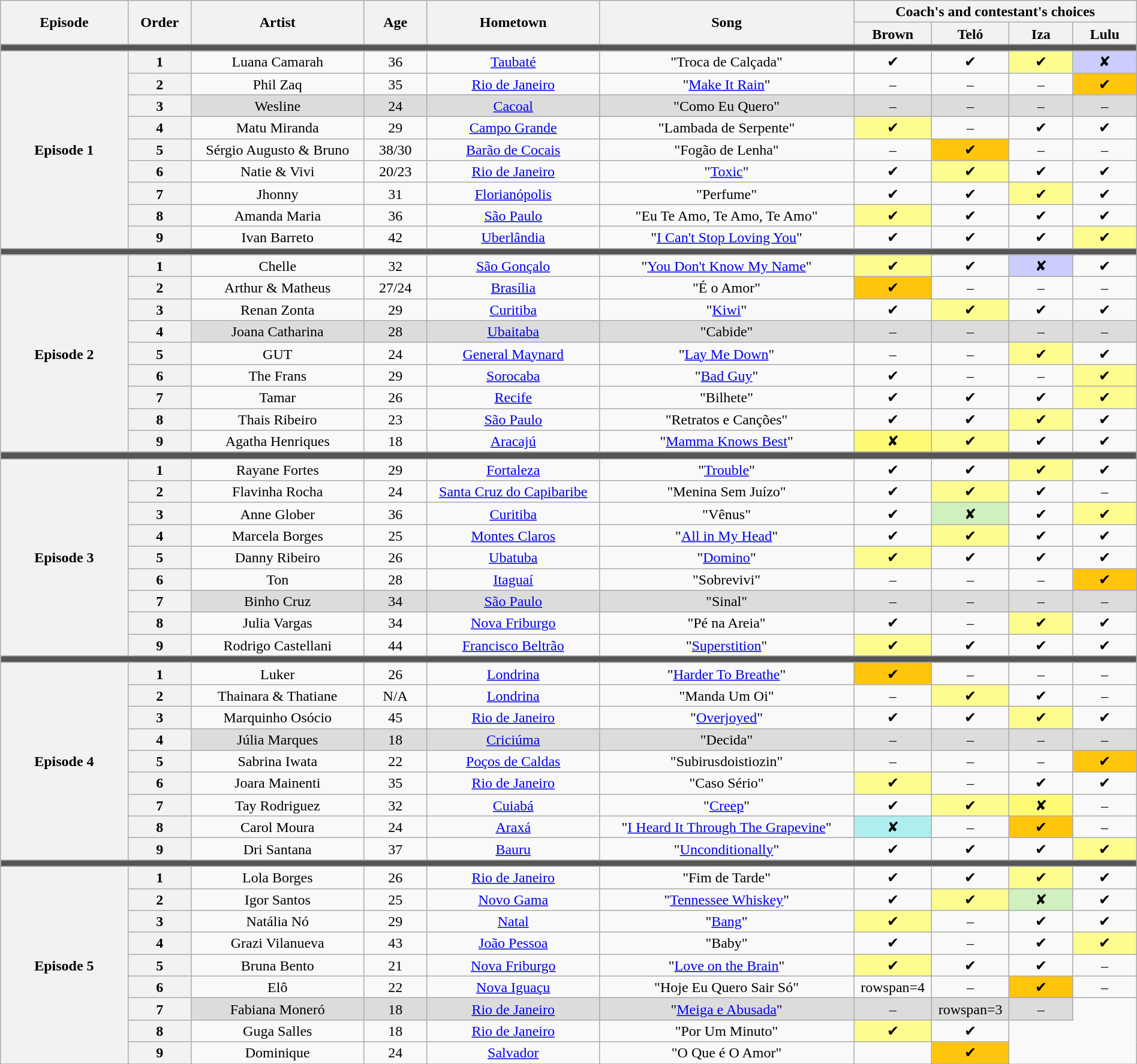<table class="wikitable" style="text-align:center; line-height:17px; width:100%;">
<tr>
<th scope="col" rowspan=2 width="10.0%">Episode</th>
<th scope="col" rowspan=2 width="05.0%">Order</th>
<th scope="col" rowspan=2 width="13.5%">Artist</th>
<th scope="col" rowspan=2 width="05.0%">Age</th>
<th scope="col" rowspan=2 width="13.5%">Hometown</th>
<th scope="col" rowspan=2 width="20.0%">Song</th>
<th scope="col" colspan=4 width="20.0%">Coach's and contestant's choices</th>
</tr>
<tr>
<th width="5%">Brown</th>
<th width="5%">Teló</th>
<th width="5%">Iza</th>
<th width="5%">Lulu</th>
</tr>
<tr>
<td colspan=12 bgcolor=555555></td>
</tr>
<tr>
<th scope="row" rowspan=9>Episode 1<br></th>
<th scope="row">1</th>
<td>Luana Camarah </td>
<td>36</td>
<td><a href='#'>Taubaté</a></td>
<td>"Troca de Calçada"</td>
<td>✔</td>
<td>✔</td>
<td bgcolor="FDFC8F">✔</td>
<td bgcolor="CCCCFF">✘</td>
</tr>
<tr>
<th scope="row">2</th>
<td>Phil Zaq</td>
<td>35</td>
<td><a href='#'>Rio de Janeiro</a></td>
<td>"<a href='#'>Make It Rain</a>"</td>
<td>–</td>
<td>–</td>
<td>–</td>
<td bgcolor="FFC40C">✔</td>
</tr>
<tr bgcolor="DCDCDC">
<th scope="row">3</th>
<td>Wesline</td>
<td>24</td>
<td><a href='#'>Cacoal</a></td>
<td>"Como Eu Quero"</td>
<td>–</td>
<td>–</td>
<td>–</td>
<td>–</td>
</tr>
<tr>
<th scope="row">4</th>
<td>Matu Miranda</td>
<td>29</td>
<td><a href='#'>Campo Grande</a></td>
<td>"Lambada de Serpente"</td>
<td bgcolor="FDFC8F">✔</td>
<td>–</td>
<td>✔</td>
<td>✔</td>
</tr>
<tr>
<th scope="row">5</th>
<td>Sérgio Augusto & Bruno</td>
<td>38/30</td>
<td><a href='#'>Barão de Cocais</a></td>
<td>"Fogão de Lenha"</td>
<td>–</td>
<td bgcolor="FFC40C">✔</td>
<td>–</td>
<td>–</td>
</tr>
<tr>
<th scope="row">6</th>
<td>Natie & Vivi</td>
<td>20/23</td>
<td><a href='#'>Rio de Janeiro</a></td>
<td>"<a href='#'>Toxic</a>"</td>
<td>✔</td>
<td bgcolor="FDFC8F">✔</td>
<td>✔</td>
<td>✔</td>
</tr>
<tr>
<th scope="row">7</th>
<td>Jhonny</td>
<td>31</td>
<td><a href='#'>Florianópolis</a></td>
<td>"Perfume"</td>
<td>✔</td>
<td>✔</td>
<td bgcolor="FDFC8F">✔</td>
<td>✔</td>
</tr>
<tr>
<th scope="row">8</th>
<td>Amanda Maria</td>
<td>36</td>
<td><a href='#'>São Paulo</a></td>
<td>"Eu Te Amo, Te Amo, Te Amo"</td>
<td bgcolor="FDFC8F">✔</td>
<td>✔</td>
<td>✔</td>
<td>✔</td>
</tr>
<tr>
<th scope="row">9</th>
<td>Ivan Barreto</td>
<td>42</td>
<td><a href='#'>Uberlândia</a></td>
<td>"<a href='#'>I Can't Stop Loving You</a>"</td>
<td>✔</td>
<td>✔</td>
<td>✔</td>
<td bgcolor="FDFC8F">✔</td>
</tr>
<tr>
<td colspan=12 bgcolor=555555></td>
</tr>
<tr>
<th scope="row" rowspan=9>Episode 2<br></th>
<th scope="row">1</th>
<td>Chelle</td>
<td>32</td>
<td><a href='#'>São Gonçalo</a></td>
<td>"<a href='#'>You Don't Know My Name</a>"</td>
<td bgcolor="FDFC8F">✔</td>
<td>✔</td>
<td bgcolor="CCCCFF">✘</td>
<td>✔</td>
</tr>
<tr>
<th scope="row">2</th>
<td>Arthur & Matheus</td>
<td>27/24</td>
<td><a href='#'>Brasília</a></td>
<td>"É o Amor"</td>
<td bgcolor="FFC40C">✔</td>
<td>–</td>
<td>–</td>
<td>–</td>
</tr>
<tr>
<th scope="row">3</th>
<td>Renan Zonta </td>
<td>29</td>
<td><a href='#'>Curitiba</a></td>
<td>"<a href='#'>Kiwi</a>"</td>
<td>✔</td>
<td bgcolor="FDFC8F">✔</td>
<td>✔</td>
<td>✔</td>
</tr>
<tr bgcolor="DCDCDC">
<th scope="row">4</th>
<td>Joana Catharina</td>
<td>28</td>
<td><a href='#'>Ubaitaba</a></td>
<td>"Cabide"</td>
<td>–</td>
<td>–</td>
<td>–</td>
<td>–</td>
</tr>
<tr>
<th scope="row">5</th>
<td>GUT</td>
<td>24</td>
<td><a href='#'>General Maynard</a></td>
<td>"<a href='#'>Lay Me Down</a>"</td>
<td>–</td>
<td>–</td>
<td bgcolor="FDFC8F">✔</td>
<td>✔</td>
</tr>
<tr>
<th scope="row">6</th>
<td>The Frans</td>
<td>29</td>
<td><a href='#'>Sorocaba</a></td>
<td>"<a href='#'>Bad Guy</a>"</td>
<td>✔</td>
<td>–</td>
<td>–</td>
<td bgcolor="FDFC8F">✔</td>
</tr>
<tr>
<th scope="row">7</th>
<td>Tamar</td>
<td>26</td>
<td><a href='#'>Recife</a></td>
<td>"Bilhete"</td>
<td>✔</td>
<td>✔</td>
<td>✔</td>
<td bgcolor="FDFC8F">✔</td>
</tr>
<tr>
<th scope="row">8</th>
<td>Thais Ribeiro</td>
<td>23</td>
<td><a href='#'>São Paulo</a></td>
<td>"Retratos e Canções"</td>
<td>✔</td>
<td>✔</td>
<td bgcolor="FDFC8F">✔</td>
<td>✔</td>
</tr>
<tr>
<th scope="row">9</th>
<td>Agatha Henriques </td>
<td>18</td>
<td><a href='#'>Aracajú</a></td>
<td>"<a href='#'>Mamma Knows Best</a>"</td>
<td bgcolor="FFFA73">✘</td>
<td bgcolor="FDFC8F">✔</td>
<td>✔</td>
<td>✔</td>
</tr>
<tr>
<td colspan=12 bgcolor=555555></td>
</tr>
<tr>
<th scope="row" rowspan=9>Episode 3 <br></th>
<th scope="row">1</th>
<td>Rayane Fortes</td>
<td>29</td>
<td><a href='#'>Fortaleza</a></td>
<td>"<a href='#'>Trouble</a>"</td>
<td>✔</td>
<td>✔</td>
<td bgcolor="FDFC8F">✔</td>
<td>✔</td>
</tr>
<tr>
<th scope="row">2</th>
<td>Flavinha Rocha</td>
<td>24</td>
<td><a href='#'>Santa Cruz do Capibaribe</a></td>
<td>"Menina Sem Juízo"</td>
<td>✔</td>
<td bgcolor="FDFC8F">✔</td>
<td>✔</td>
<td>–</td>
</tr>
<tr>
<th scope="row">3</th>
<td>Anne Glober</td>
<td>36</td>
<td><a href='#'>Curitiba</a></td>
<td>"Vênus"</td>
<td>✔</td>
<td bgcolor="D0F0C0">✘</td>
<td>✔</td>
<td bgcolor="FDFC8F">✔</td>
</tr>
<tr>
<th scope="row">4</th>
<td>Marcela Borges</td>
<td>25</td>
<td><a href='#'>Montes Claros</a></td>
<td>"<a href='#'>All in My Head</a>"</td>
<td>✔</td>
<td bgcolor="FDFC8F">✔</td>
<td>✔</td>
<td>✔</td>
</tr>
<tr>
<th scope="row">5</th>
<td>Danny Ribeiro</td>
<td>26</td>
<td><a href='#'>Ubatuba</a></td>
<td>"<a href='#'>Domino</a>"</td>
<td bgcolor="FDFC8F">✔</td>
<td>✔</td>
<td>✔</td>
<td>✔</td>
</tr>
<tr>
<th scope="row">6</th>
<td>Ton</td>
<td>28</td>
<td><a href='#'>Itaguaí</a></td>
<td>"Sobrevivi"</td>
<td>–</td>
<td>–</td>
<td>–</td>
<td bgcolor="FFC40C">✔</td>
</tr>
<tr bgcolor="DCDCDC">
<th scope="row">7</th>
<td>Binho Cruz</td>
<td>34</td>
<td><a href='#'>São Paulo</a></td>
<td>"Sinal"</td>
<td>–</td>
<td>–</td>
<td>–</td>
<td>–</td>
</tr>
<tr>
<th scope="row">8</th>
<td>Julia Vargas</td>
<td>34</td>
<td><a href='#'>Nova Friburgo</a></td>
<td>"Pé na Areia"</td>
<td>✔</td>
<td>–</td>
<td bgcolor="FDFC8F">✔</td>
<td>✔</td>
</tr>
<tr>
<th scope="row">9</th>
<td>Rodrigo Castellani </td>
<td>44</td>
<td><a href='#'>Francisco Beltrão</a></td>
<td>"<a href='#'>Superstition</a>"</td>
<td bgcolor="FDFC8F">✔</td>
<td>✔</td>
<td>✔</td>
<td>✔</td>
</tr>
<tr>
</tr>
<tr>
<td colspan=12 bgcolor=555555></td>
</tr>
<tr>
<th scope="row" rowspan=9>Episode 4 <br></th>
<th scope="row">1</th>
<td>Luker</td>
<td>26</td>
<td><a href='#'>Londrina</a></td>
<td>"<a href='#'>Harder To Breathe</a>"</td>
<td bgcolor="FFC40C">✔</td>
<td>–</td>
<td>–</td>
<td>–</td>
</tr>
<tr>
<th scope="row">2</th>
<td>Thainara & Thatiane</td>
<td>N/A</td>
<td><a href='#'>Londrina</a></td>
<td>"Manda Um Oi"</td>
<td>–</td>
<td bgcolor="FDFC8F">✔</td>
<td>✔</td>
<td>–</td>
</tr>
<tr>
<th scope="row">3</th>
<td>Marquinho Osócio </td>
<td>45</td>
<td><a href='#'>Rio de Janeiro</a></td>
<td>"<a href='#'>Overjoyed</a>"</td>
<td>✔</td>
<td>✔</td>
<td bgcolor="FDFC8F">✔</td>
<td>✔</td>
</tr>
<tr bgcolor="DCDCDC">
<th scope="row">4</th>
<td>Júlia Marques</td>
<td>18</td>
<td><a href='#'>Criciúma</a></td>
<td>"Decida"</td>
<td>–</td>
<td>–</td>
<td>–</td>
<td>–</td>
</tr>
<tr>
<th scope="row">5</th>
<td>Sabrina Iwata</td>
<td>22</td>
<td><a href='#'>Poços de Caldas</a></td>
<td>"Subirusdoistiozin"</td>
<td>–</td>
<td>–</td>
<td>–</td>
<td bgcolor="FFC40C">✔</td>
</tr>
<tr>
<th scope="row">6</th>
<td>Joara Mainenti</td>
<td>35</td>
<td><a href='#'>Rio de Janeiro</a></td>
<td>"Caso Sério"</td>
<td bgcolor="FDFC8F">✔</td>
<td>–</td>
<td>✔</td>
<td>✔</td>
</tr>
<tr>
<th scope="row">7</th>
<td>Tay Rodriguez</td>
<td>32</td>
<td><a href='#'>Cuiabá</a></td>
<td>"<a href='#'>Creep</a>"</td>
<td>✔</td>
<td bgcolor="FDFC8F">✔</td>
<td bgcolor="FFFA73">✘</td>
<td>–</td>
</tr>
<tr>
<th scope="row">8</th>
<td>Carol Moura</td>
<td>24</td>
<td><a href='#'>Araxá</a></td>
<td>"<a href='#'>I Heard It Through The Grapevine</a>"</td>
<td bgcolor="afeeee"> ✘ </td>
<td>–</td>
<td bgcolor="FFC40C">✔</td>
<td>–</td>
</tr>
<tr>
<th scope="row">9</th>
<td>Dri Santana </td>
<td>37</td>
<td><a href='#'>Bauru</a></td>
<td>"<a href='#'>Unconditionally</a>"</td>
<td>✔</td>
<td>✔</td>
<td>✔</td>
<td bgcolor="FDFC8F">✔</td>
</tr>
<tr>
</tr>
<tr>
<td colspan=12 bgcolor=555555></td>
</tr>
<tr>
<th scope="row" rowspan=9>Episode 5 <br></th>
<th scope="row">1</th>
<td>Lola Borges</td>
<td>26</td>
<td><a href='#'>Rio de Janeiro</a></td>
<td>"Fim de Tarde"</td>
<td>✔</td>
<td>✔</td>
<td bgcolor="FDFC8F">✔</td>
<td>✔</td>
</tr>
<tr>
<th scope="row">2</th>
<td>Igor Santos</td>
<td>25</td>
<td><a href='#'>Novo Gama</a></td>
<td>"<a href='#'>Tennessee Whiskey</a>"</td>
<td>✔</td>
<td bgcolor="FDFC8F">✔</td>
<td bgcolor="D0F0C0">✘</td>
<td>✔</td>
</tr>
<tr>
<th scope="row">3</th>
<td>Natália Nó</td>
<td>29</td>
<td><a href='#'>Natal</a></td>
<td>"<a href='#'>Bang</a>"</td>
<td bgcolor="FDFC8F">✔</td>
<td>–</td>
<td>✔</td>
<td>✔</td>
</tr>
<tr>
<th scope="row">4</th>
<td>Grazi Vilanueva</td>
<td>43</td>
<td><a href='#'>João Pessoa</a></td>
<td>"Baby"</td>
<td>✔</td>
<td>–</td>
<td>✔</td>
<td bgcolor="FDFC8F">✔</td>
</tr>
<tr>
<th scope="row">5</th>
<td>Bruna Bento</td>
<td>21</td>
<td><a href='#'>Nova Friburgo</a></td>
<td>"<a href='#'>Love on the Brain</a>"</td>
<td bgcolor="FDFC8F">✔</td>
<td>✔</td>
<td>✔</td>
<td>–</td>
</tr>
<tr>
<th scope="row">6</th>
<td>Elô</td>
<td>22</td>
<td><a href='#'>Nova Iguaçu</a></td>
<td>"Hoje Eu Quero Sair Só"</td>
<td>rowspan=4 </td>
<td>–</td>
<td bgcolor="FFC40C">✔</td>
<td>–</td>
</tr>
<tr bgcolor="DCDCDC">
<th scope="row">7</th>
<td>Fabiana Moneró </td>
<td>18</td>
<td><a href='#'>Rio de Janeiro</a></td>
<td>"<a href='#'>Meiga e Abusada</a>"</td>
<td>–</td>
<td>rowspan=3 </td>
<td>–</td>
</tr>
<tr>
<th scope="row">8</th>
<td>Guga Salles </td>
<td>18</td>
<td><a href='#'>Rio de Janeiro</a></td>
<td>"Por Um Minuto"</td>
<td bgcolor="FDFC8F">✔</td>
<td>✔</td>
</tr>
<tr>
<th scope="row">9</th>
<td>Dominique</td>
<td>24</td>
<td><a href='#'>Salvador</a></td>
<td>"O Que é O Amor"</td>
<td></td>
<td bgcolor="FFC40C">✔</td>
</tr>
<tr>
</tr>
</table>
